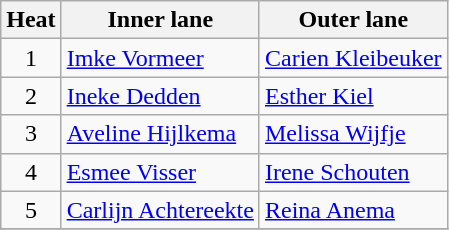<table class="wikitable">
<tr>
<th>Heat</th>
<th>Inner lane</th>
<th>Outer lane</th>
</tr>
<tr>
<td align="center">1</td>
<td><a href='#'>Imke Vormeer</a></td>
<td><a href='#'>Carien Kleibeuker</a></td>
</tr>
<tr>
<td align="center">2</td>
<td><a href='#'>Ineke Dedden</a></td>
<td><a href='#'>Esther Kiel</a></td>
</tr>
<tr>
<td align="center">3</td>
<td><a href='#'>Aveline Hijlkema</a></td>
<td><a href='#'>Melissa Wijfje</a></td>
</tr>
<tr>
<td align="center">4</td>
<td><a href='#'>Esmee Visser</a></td>
<td><a href='#'>Irene Schouten</a></td>
</tr>
<tr>
<td align="center">5</td>
<td><a href='#'>Carlijn Achtereekte</a></td>
<td><a href='#'>Reina Anema</a></td>
</tr>
<tr>
</tr>
</table>
